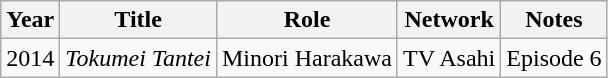<table class="wikitable">
<tr>
<th>Year</th>
<th>Title</th>
<th>Role</th>
<th>Network</th>
<th>Notes</th>
</tr>
<tr>
<td>2014</td>
<td><em>Tokumei Tantei</em></td>
<td>Minori Harakawa</td>
<td>TV Asahi</td>
<td>Episode 6</td>
</tr>
</table>
